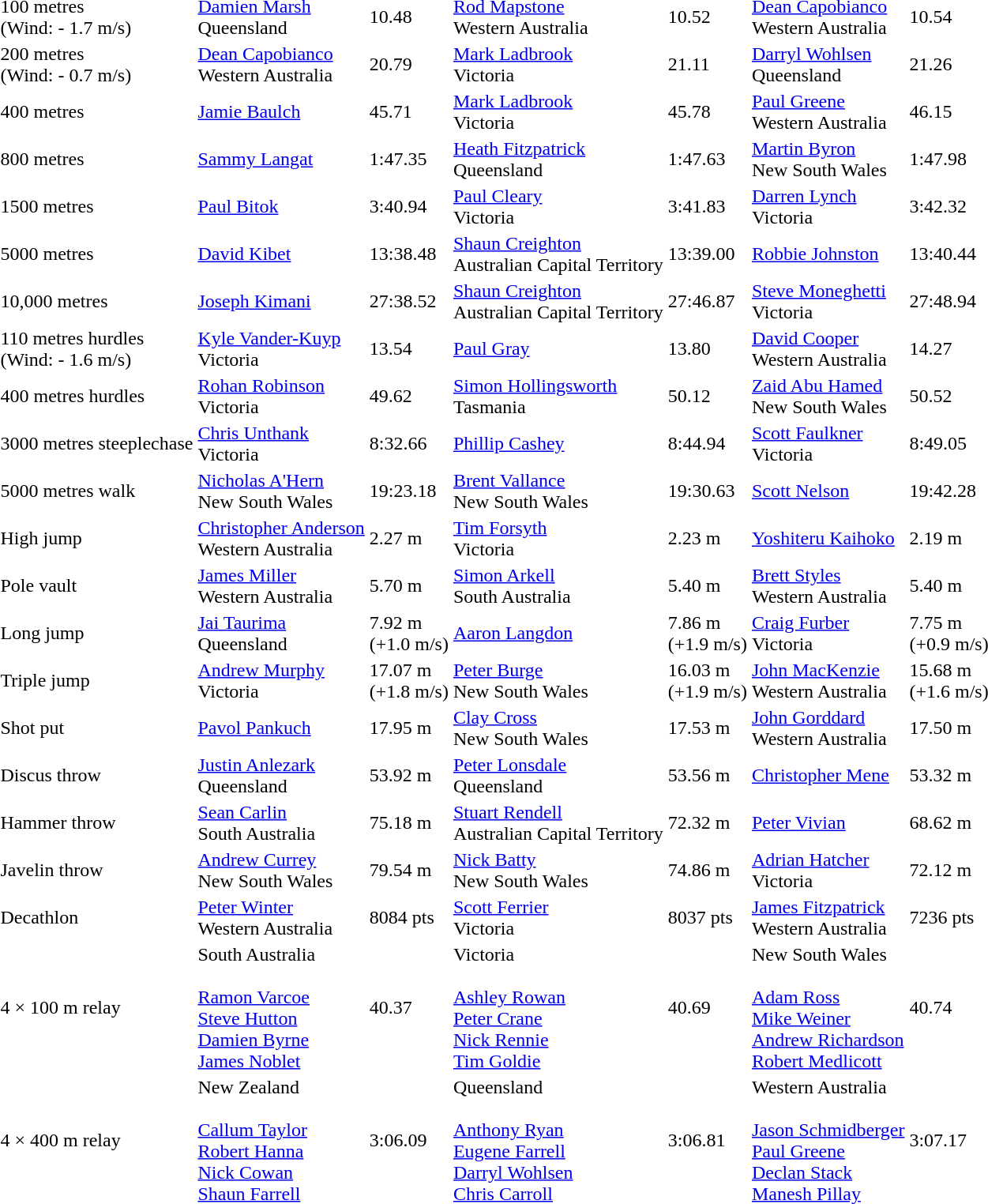<table>
<tr>
<td>100 metres<br>(Wind: - 1.7 m/s)</td>
<td><a href='#'>Damien Marsh</a><br>Queensland</td>
<td>10.48</td>
<td><a href='#'>Rod Mapstone</a><br>Western Australia</td>
<td>10.52</td>
<td><a href='#'>Dean Capobianco</a><br>Western Australia</td>
<td>10.54</td>
</tr>
<tr>
<td>200 metres<br>(Wind: - 0.7 m/s)</td>
<td><a href='#'>Dean Capobianco</a><br>Western Australia</td>
<td>20.79</td>
<td><a href='#'>Mark Ladbrook</a><br>Victoria</td>
<td>21.11</td>
<td><a href='#'>Darryl Wohlsen</a><br>Queensland</td>
<td>21.26</td>
</tr>
<tr>
<td>400 metres</td>
<td><a href='#'>Jamie Baulch</a><br></td>
<td>45.71</td>
<td><a href='#'>Mark Ladbrook</a><br>Victoria</td>
<td>45.78</td>
<td><a href='#'>Paul Greene</a><br>Western Australia</td>
<td>46.15</td>
</tr>
<tr>
<td>800 metres</td>
<td><a href='#'>Sammy Langat</a><br></td>
<td>1:47.35</td>
<td><a href='#'>Heath Fitzpatrick</a><br>Queensland</td>
<td>1:47.63</td>
<td><a href='#'>Martin Byron</a><br>New South Wales</td>
<td>1:47.98</td>
</tr>
<tr>
<td>1500 metres</td>
<td><a href='#'>Paul Bitok</a><br></td>
<td>3:40.94</td>
<td><a href='#'>Paul Cleary</a><br>Victoria</td>
<td>3:41.83</td>
<td><a href='#'>Darren Lynch</a><br>Victoria</td>
<td>3:42.32</td>
</tr>
<tr>
<td>5000 metres</td>
<td><a href='#'>David Kibet</a><br></td>
<td>13:38.48</td>
<td><a href='#'>Shaun Creighton</a><br>Australian Capital Territory</td>
<td>13:39.00</td>
<td><a href='#'>Robbie Johnston</a><br></td>
<td>13:40.44</td>
</tr>
<tr>
<td>10,000 metres</td>
<td><a href='#'>Joseph Kimani</a><br></td>
<td>27:38.52</td>
<td><a href='#'>Shaun Creighton</a><br>Australian Capital Territory</td>
<td>27:46.87</td>
<td><a href='#'>Steve Moneghetti</a><br>Victoria</td>
<td>27:48.94</td>
</tr>
<tr>
<td>110 metres hurdles<br>(Wind: - 1.6 m/s)</td>
<td><a href='#'>Kyle Vander-Kuyp</a><br>Victoria</td>
<td>13.54</td>
<td><a href='#'>Paul Gray</a><br></td>
<td>13.80</td>
<td><a href='#'>David Cooper</a><br>Western Australia</td>
<td>14.27</td>
</tr>
<tr>
<td>400 metres hurdles</td>
<td><a href='#'>Rohan Robinson</a><br>Victoria</td>
<td>49.62</td>
<td><a href='#'>Simon Hollingsworth</a><br>Tasmania</td>
<td>50.12</td>
<td><a href='#'>Zaid Abu Hamed</a><br>New South Wales</td>
<td>50.52</td>
</tr>
<tr>
<td>3000 metres steeplechase</td>
<td><a href='#'>Chris Unthank</a><br>Victoria</td>
<td>8:32.66</td>
<td><a href='#'>Phillip Cashey</a><br></td>
<td>8:44.94</td>
<td><a href='#'>Scott Faulkner</a><br>Victoria</td>
<td>8:49.05</td>
</tr>
<tr>
<td>5000 metres walk</td>
<td><a href='#'>Nicholas A'Hern</a><br>New South Wales</td>
<td>19:23.18</td>
<td><a href='#'>Brent Vallance</a><br>New South Wales</td>
<td>19:30.63</td>
<td><a href='#'>Scott Nelson</a><br></td>
<td>19:42.28</td>
</tr>
<tr>
<td>High jump</td>
<td><a href='#'>Christopher Anderson</a><br>Western Australia</td>
<td>2.27 m</td>
<td><a href='#'>Tim Forsyth</a><br>Victoria</td>
<td>2.23 m</td>
<td><a href='#'>Yoshiteru Kaihoko</a><br></td>
<td>2.19 m</td>
</tr>
<tr>
<td>Pole vault</td>
<td><a href='#'>James Miller</a><br>Western Australia</td>
<td>5.70 m</td>
<td><a href='#'>Simon Arkell</a><br>South Australia</td>
<td>5.40 m</td>
<td><a href='#'>Brett Styles</a><br>Western Australia</td>
<td>5.40 m</td>
</tr>
<tr>
<td>Long jump</td>
<td><a href='#'>Jai Taurima</a><br>Queensland</td>
<td>7.92 m <br>(+1.0 m/s)</td>
<td><a href='#'>Aaron Langdon</a><br></td>
<td>7.86 m <br>(+1.9 m/s)</td>
<td><a href='#'>Craig Furber</a><br>Victoria</td>
<td>7.75 m <br>(+0.9 m/s)</td>
</tr>
<tr>
<td>Triple jump</td>
<td><a href='#'>Andrew Murphy</a><br>Victoria</td>
<td>17.07 m <br>(+1.8 m/s)</td>
<td><a href='#'>Peter Burge</a><br>New South Wales</td>
<td>16.03 m <br>(+1.9 m/s)</td>
<td><a href='#'>John MacKenzie</a><br>Western Australia</td>
<td>15.68 m <br>(+1.6 m/s)</td>
</tr>
<tr>
<td>Shot put</td>
<td><a href='#'>Pavol Pankuch</a><br></td>
<td>17.95 m</td>
<td><a href='#'>Clay Cross</a><br>New South Wales</td>
<td>17.53 m</td>
<td><a href='#'>John Gorddard</a><br>Western Australia</td>
<td>17.50 m</td>
</tr>
<tr>
<td>Discus throw</td>
<td><a href='#'>Justin Anlezark</a><br>Queensland</td>
<td>53.92 m</td>
<td><a href='#'>Peter Lonsdale</a><br>Queensland</td>
<td>53.56 m</td>
<td><a href='#'>Christopher Mene</a><br></td>
<td>53.32 m</td>
</tr>
<tr>
<td>Hammer throw</td>
<td><a href='#'>Sean Carlin</a><br>South Australia</td>
<td>75.18 m</td>
<td><a href='#'>Stuart Rendell</a><br>Australian Capital Territory</td>
<td>72.32 m</td>
<td><a href='#'>Peter Vivian</a><br></td>
<td>68.62 m</td>
</tr>
<tr>
<td>Javelin throw</td>
<td><a href='#'>Andrew Currey</a><br>New South Wales</td>
<td>79.54 m</td>
<td><a href='#'>Nick Batty</a><br>New South Wales</td>
<td>74.86 m</td>
<td><a href='#'>Adrian Hatcher</a><br>Victoria</td>
<td>72.12 m</td>
</tr>
<tr>
<td>Decathlon</td>
<td><a href='#'>Peter Winter</a><br>Western Australia</td>
<td>8084 pts</td>
<td><a href='#'>Scott Ferrier</a><br>Victoria</td>
<td>8037 pts</td>
<td><a href='#'>James Fitzpatrick</a><br>Western Australia</td>
<td>7236 pts</td>
</tr>
<tr>
<td>4 × 100 m relay</td>
<td>South Australia<br><br><a href='#'>Ramon Varcoe</a><br><a href='#'>Steve Hutton</a><br><a href='#'>Damien Byrne</a><br><a href='#'>James Noblet</a></td>
<td>40.37</td>
<td>Victoria<br><br><a href='#'>Ashley Rowan</a><br><a href='#'>Peter Crane</a><br><a href='#'>Nick Rennie</a><br><a href='#'>Tim Goldie</a></td>
<td>40.69</td>
<td>New South Wales<br><br><a href='#'>Adam Ross</a><br><a href='#'>Mike Weiner</a><br><a href='#'>Andrew Richardson</a><br><a href='#'>Robert Medlicott</a></td>
<td>40.74</td>
</tr>
<tr>
<td>4 × 400 m relay</td>
<td>New Zealand<br><br><a href='#'>Callum Taylor</a><br><a href='#'>Robert Hanna</a><br><a href='#'>Nick Cowan</a><br><a href='#'>Shaun Farrell</a></td>
<td>3:06.09</td>
<td>Queensland<br><br><a href='#'>Anthony Ryan</a><br><a href='#'>Eugene Farrell</a><br><a href='#'>Darryl Wohlsen</a><br><a href='#'>Chris Carroll</a></td>
<td>3:06.81</td>
<td>Western Australia<br><br><a href='#'>Jason Schmidberger</a><br><a href='#'>Paul Greene</a><br><a href='#'>Declan Stack</a><br><a href='#'>Manesh Pillay</a></td>
<td>3:07.17</td>
</tr>
<tr>
</tr>
</table>
